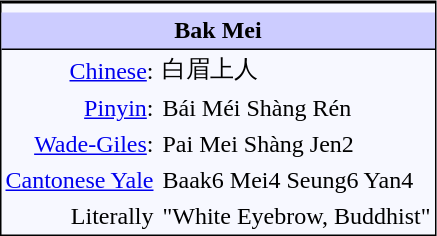<table cellpadding="3px" cellspacing="0px"  style="background:#f7f8ff; float:right; border:1px solid; margin:5px;">
<tr>
<td colspan="2"  style="text-align:right; border-top:1px solid;"></td>
</tr>
<tr>
<th style="background:#ccf; border-bottom:1px solid" colspan=2>Bak Mei</th>
</tr>
<tr>
<td align=right><a href='#'>Chinese</a>:</td>
<td>白眉上人</td>
</tr>
<tr>
<td align=right><a href='#'>Pinyin</a>:</td>
<td>Bái Méi Shàng Rén</td>
</tr>
<tr>
<td align=right><a href='#'>Wade-Giles</a>:</td>
<td>Pai Mei Shàng Jen2</td>
</tr>
<tr>
<td><a href='#'>Cantonese Yale</a></td>
<td>Baak6 Mei4 Seung6 Yan4</td>
</tr>
<tr>
<td align=right>Literally</td>
<td>"White Eyebrow, Buddhist"</td>
</tr>
</table>
